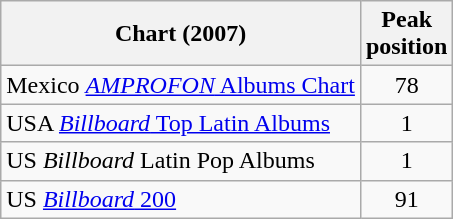<table class="wikitable">
<tr>
<th align="left">Chart (2007)</th>
<th align="left">Peak<br>position</th>
</tr>
<tr>
<td align="left">Mexico <a href='#'><em>AMPROFON</em> Albums Chart</a></td>
<td align="center">78</td>
</tr>
<tr>
<td align="left">USA <a href='#'><em>Billboard</em> Top Latin Albums</a></td>
<td align="center">1</td>
</tr>
<tr>
<td align="left">US <em>Billboard</em> Latin Pop Albums</td>
<td align="center">1</td>
</tr>
<tr>
<td align="left">US <a href='#'><em>Billboard</em> 200</a></td>
<td align="center">91</td>
</tr>
</table>
